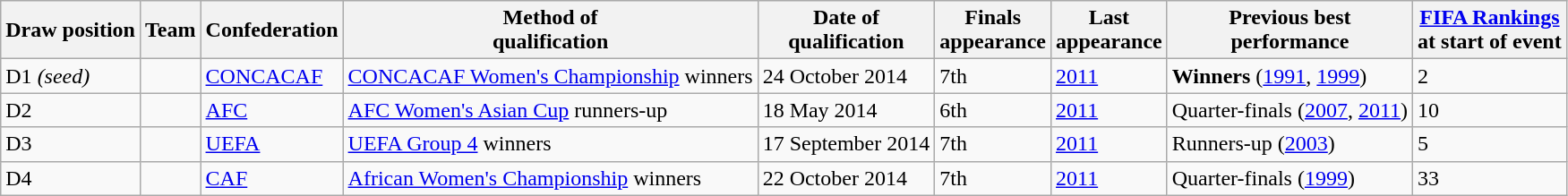<table class="wikitable sortable">
<tr>
<th>Draw position</th>
<th>Team</th>
<th>Confederation</th>
<th>Method of<br>qualification</th>
<th>Date of<br>qualification</th>
<th>Finals<br>appearance</th>
<th>Last<br>appearance</th>
<th>Previous best<br>performance</th>
<th><a href='#'>FIFA Rankings</a><br>at start of event</th>
</tr>
<tr>
<td>D1 <em>(seed)</em></td>
<td style=white-space:nowrap></td>
<td><a href='#'>CONCACAF</a></td>
<td><a href='#'>CONCACAF Women's Championship</a> winners</td>
<td>24 October 2014</td>
<td data-sort-value="7">7th</td>
<td><a href='#'>2011</a></td>
<td data-sort-value="7.2"><strong>Winners</strong> (<a href='#'>1991</a>, <a href='#'>1999</a>)</td>
<td>2</td>
</tr>
<tr>
<td>D2</td>
<td style=white-space:nowrap></td>
<td><a href='#'>AFC</a></td>
<td><a href='#'>AFC Women's Asian Cup</a> runners-up</td>
<td>18 May 2014</td>
<td data-sort-value="6">6th</td>
<td><a href='#'>2011</a></td>
<td data-sort-value="3.2">Quarter-finals (<a href='#'>2007</a>, <a href='#'>2011</a>)</td>
<td>10</td>
</tr>
<tr>
<td>D3</td>
<td style=white-space:nowrap></td>
<td><a href='#'>UEFA</a></td>
<td><a href='#'>UEFA Group 4</a> winners</td>
<td>17 September 2014</td>
<td data-sort-value="7">7th</td>
<td><a href='#'>2011</a></td>
<td data-sort-value="6.1">Runners-up (<a href='#'>2003</a>)</td>
<td>5</td>
</tr>
<tr>
<td>D4</td>
<td style=white-space:nowrap></td>
<td><a href='#'>CAF</a></td>
<td><a href='#'>African Women's Championship</a> winners</td>
<td>22 October 2014</td>
<td data-sort-value="7">7th</td>
<td><a href='#'>2011</a></td>
<td data-sort-value="3.1">Quarter-finals (<a href='#'>1999</a>)</td>
<td>33</td>
</tr>
</table>
